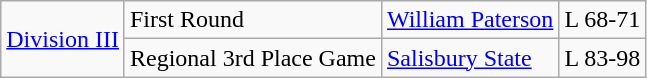<table class="wikitable">
<tr>
<td rowspan="2"><a href='#'>Division III</a></td>
<td>First Round</td>
<td><a href='#'>William Paterson</a></td>
<td>L 68-71</td>
</tr>
<tr>
<td>Regional 3rd Place Game</td>
<td><a href='#'>Salisbury State</a></td>
<td>L 83-98</td>
</tr>
</table>
